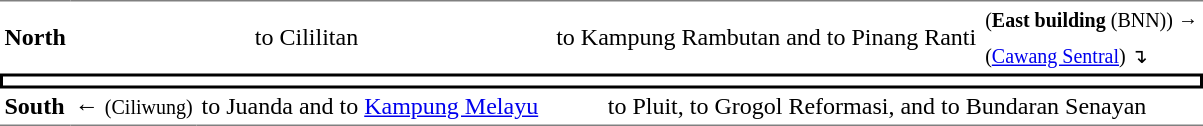<table cellpadding="3" cellspacing="0">
<tr>
<td rowspan="2" style="text-align:center; border-top:solid 1px gray"><strong>North</strong></td>
<td colspan="2" rowspan="2" style="text-align:center; border-top:solid 1px gray">  to Cililitan</td>
<td style="text-align:center; border-top:solid 1px gray"></td>
<td rowspan="2" style="text-align:center; border-top:solid 1px gray"> to Kampung Rambutan and   to Pinang Ranti</td>
<td style="text-align:center; border-top:solid 1px gray"><small>(<strong>East building</strong> (BNN)) →</small></td>
</tr>
<tr>
<td></td>
<td><small>(<a href='#'>Cawang Sentral</a>) ↴</small></td>
</tr>
<tr>
<td colspan="6" style="text-align:center; border:solid 2px black; "></td>
</tr>
<tr>
<td style="border-bottom:solid 1px gray"><strong>South</strong></td>
<td style="border-bottom:solid 1px gray">← <small>(Ciliwung)</small></td>
<td style="text-align:center ; border-bottom:solid 1px gray"> to Juanda and  to <a href='#'>Kampung Melayu</a></td>
<td style="border-bottom:solid 1px gray"></td>
<td colspan="2" style="text-align:center ; border-bottom:solid 1px gray"> to Pluit,  to Grogol Reformasi, and  to Bundaran Senayan</td>
</tr>
</table>
